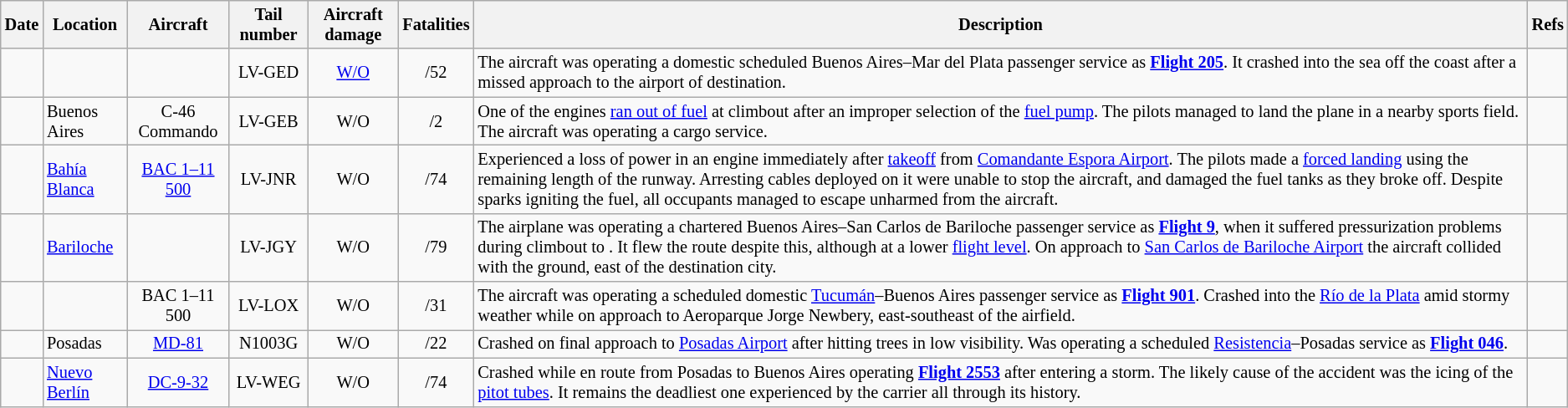<table class="wikitable sortable toccolours" border="1" cellpadding="3" style="border-collapse:collapse; font-size:85%">
<tr>
<th>Date</th>
<th>Location</th>
<th>Aircraft</th>
<th>Tail number</th>
<th class="unsortable">Aircraft damage</th>
<th>Fatalities</th>
<th class="unsortable">Description</th>
<th class="unsortable">Refs</th>
</tr>
<tr>
<td align=center></td>
<td></td>
<td align=center></td>
<td align=center>LV-GED</td>
<td align=center><a href='#'>W/O</a></td>
<td align=center>/52</td>
<td>The aircraft was operating a domestic scheduled Buenos Aires–Mar del Plata passenger service as <strong><a href='#'>Flight 205</a></strong>. It crashed into the sea  off the coast after a missed approach to the airport of destination.</td>
<td align=center></td>
</tr>
<tr>
<td align=center></td>
<td>Buenos Aires</td>
<td align=center>C-46 Commando</td>
<td align=center>LV-GEB</td>
<td align=center>W/O</td>
<td align=center>/2</td>
<td>One of the engines <a href='#'>ran out of fuel</a> at climbout after an improper selection of the <a href='#'>fuel pump</a>. The pilots managed to land the plane in a nearby sports field. The aircraft was operating a cargo service.</td>
<td align=center></td>
</tr>
<tr>
<td align=center></td>
<td><a href='#'>Bahía Blanca</a></td>
<td align=center><a href='#'>BAC 1–11 500</a></td>
<td align=center>LV-JNR</td>
<td align=center>W/O</td>
<td align=center>/74</td>
<td>Experienced a loss of power in an engine immediately after <a href='#'>takeoff</a> from <a href='#'>Comandante Espora Airport</a>. The pilots made a <a href='#'>forced landing</a> using the remaining length of the runway. Arresting cables deployed on it were unable to stop the aircraft, and damaged the fuel tanks as they broke off. Despite sparks igniting the fuel, all occupants managed to escape unharmed from the aircraft.</td>
<td align=center></td>
</tr>
<tr>
<td align=center></td>
<td><a href='#'>Bariloche</a></td>
<td align=center></td>
<td align=center>LV-JGY</td>
<td align=center>W/O</td>
<td align=center>/79</td>
<td>The airplane was operating a chartered Buenos Aires–San Carlos de Bariloche passenger service as <strong><a href='#'>Flight 9</a></strong>, when it suffered pressurization problems during climbout to . It flew the route despite this, although at a lower <a href='#'>flight level</a>. On approach to <a href='#'>San Carlos de Bariloche Airport</a> the aircraft collided with the ground,  east of the destination city.</td>
<td align=center></td>
</tr>
<tr>
<td align=center></td>
<td></td>
<td align=center>BAC 1–11 500</td>
<td align=center>LV-LOX</td>
<td align=center>W/O</td>
<td align=center>/31</td>
<td>The aircraft was operating a scheduled domestic <a href='#'>Tucumán</a>–Buenos Aires passenger service as <strong><a href='#'>Flight 901</a></strong>. Crashed into the <a href='#'>Río de la Plata</a> amid stormy weather while on approach to Aeroparque Jorge Newbery,  east-southeast of the airfield.</td>
<td align=center></td>
</tr>
<tr>
<td align=center></td>
<td>Posadas</td>
<td align=center><a href='#'>MD-81</a></td>
<td align=center>N1003G</td>
<td align=center>W/O</td>
<td align=center>/22</td>
<td>Crashed on final approach to <a href='#'>Posadas Airport</a> after hitting trees in low visibility. Was operating a scheduled <a href='#'>Resistencia</a>–Posadas service as <strong><a href='#'>Flight 046</a></strong>.</td>
<td align=center></td>
</tr>
<tr>
<td align=center></td>
<td><a href='#'>Nuevo Berlín</a></td>
<td align=center><a href='#'>DC-9-32</a></td>
<td align=center>LV-WEG</td>
<td align=center>W/O</td>
<td align=center>/74</td>
<td>Crashed while en route from Posadas to Buenos Aires operating <strong><a href='#'>Flight 2553</a></strong> after entering a storm. The likely cause of the accident was the icing of the <a href='#'>pitot tubes</a>. It remains the deadliest one experienced by the carrier all through its history.</td>
<td align=center></td>
</tr>
</table>
